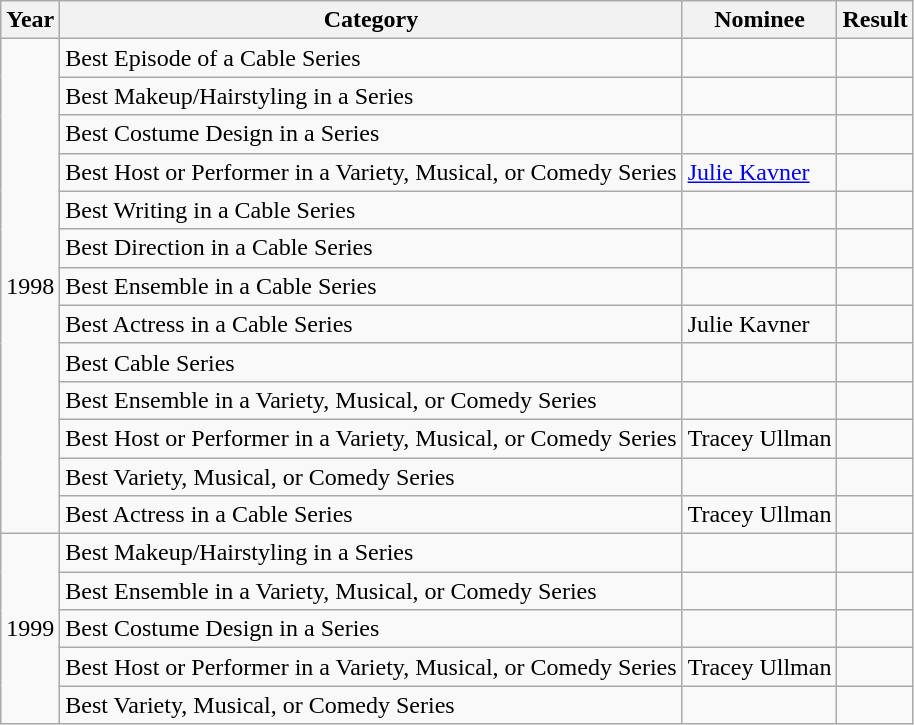<table class="wikitable">
<tr>
<th>Year</th>
<th>Category</th>
<th>Nominee</th>
<th>Result</th>
</tr>
<tr>
<td rowspan=13>1998</td>
<td>Best Episode of a Cable Series</td>
<td></td>
<td></td>
</tr>
<tr>
<td>Best Makeup/Hairstyling in a Series</td>
<td></td>
<td></td>
</tr>
<tr>
<td>Best Costume Design in a Series</td>
<td></td>
<td></td>
</tr>
<tr>
<td>Best Host or Performer in a Variety, Musical, or Comedy Series</td>
<td><a href='#'>Julie Kavner</a></td>
<td></td>
</tr>
<tr>
<td>Best Writing in a Cable Series</td>
<td></td>
<td></td>
</tr>
<tr>
<td>Best Direction in a Cable Series</td>
<td></td>
<td></td>
</tr>
<tr>
<td>Best Ensemble in a Cable Series</td>
<td></td>
<td></td>
</tr>
<tr>
<td>Best Actress in a Cable Series</td>
<td>Julie Kavner</td>
<td></td>
</tr>
<tr>
<td>Best Cable Series</td>
<td></td>
<td></td>
</tr>
<tr>
<td>Best Ensemble in a Variety, Musical, or Comedy Series</td>
<td></td>
<td></td>
</tr>
<tr>
<td>Best Host or Performer in a Variety, Musical, or Comedy Series</td>
<td>Tracey Ullman</td>
<td></td>
</tr>
<tr>
<td>Best Variety, Musical, or Comedy Series</td>
<td></td>
<td></td>
</tr>
<tr>
<td>Best Actress in a Cable Series</td>
<td>Tracey Ullman</td>
<td></td>
</tr>
<tr>
<td rowspan=5>1999</td>
<td>Best Makeup/Hairstyling in a Series</td>
<td></td>
<td></td>
</tr>
<tr>
<td>Best Ensemble in a Variety, Musical, or Comedy Series</td>
<td></td>
<td></td>
</tr>
<tr>
<td>Best Costume Design in a Series</td>
<td></td>
<td></td>
</tr>
<tr>
<td>Best Host or Performer in a Variety, Musical, or Comedy Series</td>
<td>Tracey Ullman</td>
<td></td>
</tr>
<tr>
<td>Best Variety, Musical, or Comedy Series</td>
<td></td>
<td></td>
</tr>
</table>
